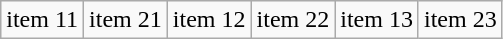<table class="wikitable">
<tr>
<td>item 11</td>
<td>item 21</td>
<td>item 12</td>
<td>item 22</td>
<td>item 13</td>
<td>item 23</td>
</tr>
</table>
